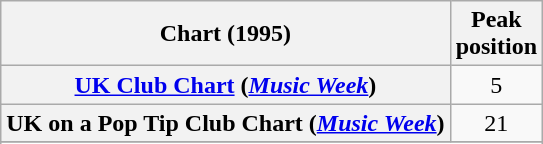<table class="wikitable sortable plainrowheaders" style="text-align:center">
<tr>
<th>Chart (1995)</th>
<th>Peak<br>position</th>
</tr>
<tr>
<th scope="row"><a href='#'>UK Club Chart</a> (<em><a href='#'>Music Week</a></em>)</th>
<td style="text-align:center;">5</td>
</tr>
<tr>
<th scope="row">UK on a Pop Tip Club Chart (<em><a href='#'>Music Week</a></em>)</th>
<td style="text-align:center;">21</td>
</tr>
<tr>
</tr>
<tr>
</tr>
<tr>
</tr>
<tr>
</tr>
</table>
